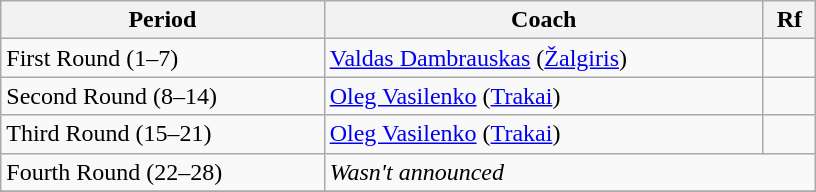<table class="wikitable" style="width: 34em;">
<tr style="text-align:center;">
<th>Period</th>
<th>Coach</th>
<th>Rf</th>
</tr>
<tr>
<td>First Round (1–7)</td>
<td><a href='#'>Valdas Dambrauskas</a> (<a href='#'>Žalgiris</a>)</td>
<td style="text-align:center;"></td>
</tr>
<tr>
<td>Second Round (8–14)</td>
<td><a href='#'>Oleg Vasilenko</a> (<a href='#'>Trakai</a>)</td>
<td style="text-align:center;"></td>
</tr>
<tr>
<td>Third Round (15–21)</td>
<td><a href='#'>Oleg Vasilenko</a> (<a href='#'>Trakai</a>)</td>
<td style="text-align:center;"></td>
</tr>
<tr>
<td>Fourth Round (22–28)</td>
<td colspan=2><em>Wasn't announced</em></td>
</tr>
<tr>
</tr>
</table>
